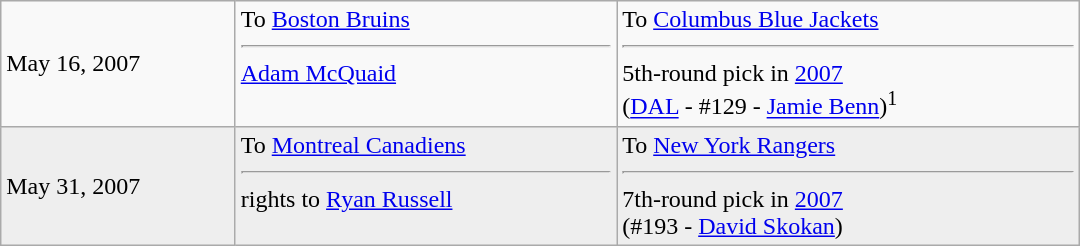<table cellspacing=0 class="wikitable" style="border:1px solid #999999; width:720px;">
<tr>
<td>May 16, 2007</td>
<td valign="top">To <a href='#'>Boston Bruins</a><hr><a href='#'>Adam McQuaid</a></td>
<td valign="top">To <a href='#'>Columbus Blue Jackets</a><hr>5th-round pick in <a href='#'>2007</a><br>(<a href='#'>DAL</a> - #129 - <a href='#'>Jamie Benn</a>)<sup>1</sup></td>
</tr>
<tr bgcolor="#eeeeee">
<td>May 31, 2007</td>
<td valign="top">To <a href='#'>Montreal Canadiens</a><hr>rights to <a href='#'>Ryan Russell</a></td>
<td valign="top">To <a href='#'>New York Rangers</a><hr>7th-round pick in <a href='#'>2007</a><br>(#193 - <a href='#'>David Skokan</a>)</td>
</tr>
</table>
